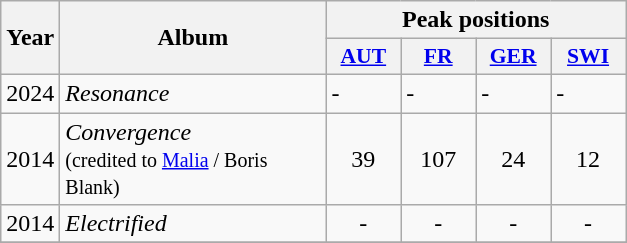<table class="wikitable">
<tr>
<th align="center" rowspan="2" width="10">Year</th>
<th align="center" rowspan="2" width="170">Album</th>
<th align="center" colspan="4" width="20">Peak positions</th>
</tr>
<tr>
<th scope="col" style="width:3em;font-size:90%;"><a href='#'>AUT</a><br></th>
<th scope="col" style="width:3em;font-size:90%;"><a href='#'>FR</a><br></th>
<th scope="col" style="width:3em;font-size:90%;"><a href='#'>GER</a></th>
<th scope="col" style="width:3em;font-size:90%;"><a href='#'>SWI</a><br></th>
</tr>
<tr>
<td>2024</td>
<td><em>Resonance</em></td>
<td>-</td>
<td>-</td>
<td>-</td>
<td>-</td>
</tr>
<tr>
<td style="text-align:center;">2014</td>
<td><em>Convergence</em> <br><small>(credited to <a href='#'>Malia</a> / Boris Blank)</small></td>
<td style="text-align:center;">39</td>
<td style="text-align:center;">107</td>
<td style="text-align:center;">24</td>
<td style="text-align:center;">12</td>
</tr>
<tr>
<td style="text-align:center;">2014</td>
<td><em>Electrified</em></td>
<td style="text-align:center;">-</td>
<td style="text-align:center;">-</td>
<td style="text-align:center;">-</td>
<td style="text-align:center;">-</td>
</tr>
<tr>
</tr>
</table>
